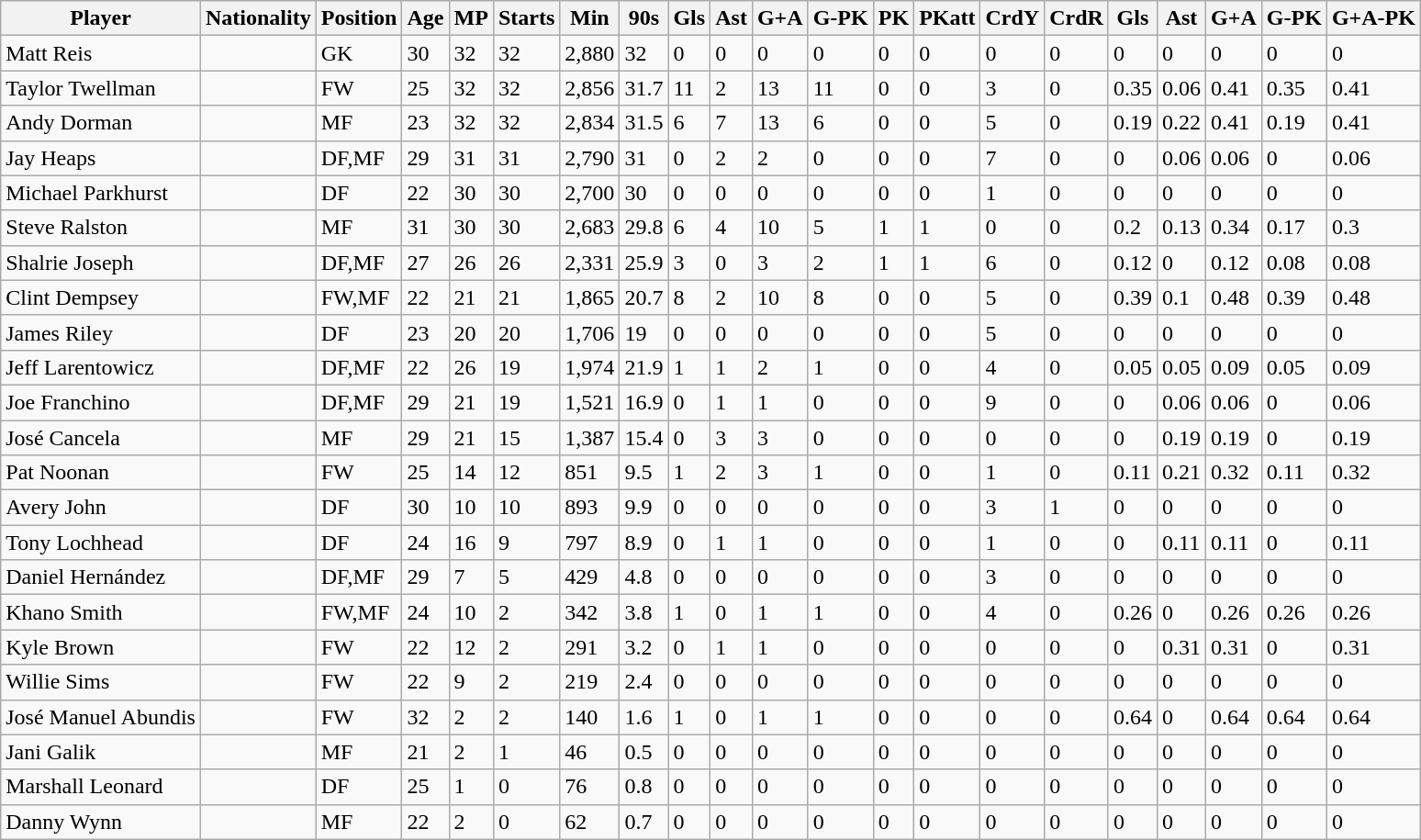<table class="wikitable sortable">
<tr>
<th>Player</th>
<th>Nationality</th>
<th>Position</th>
<th>Age</th>
<th>MP</th>
<th>Starts</th>
<th>Min</th>
<th>90s</th>
<th>Gls</th>
<th>Ast</th>
<th>G+A</th>
<th>G-PK</th>
<th>PK</th>
<th>PKatt</th>
<th>CrdY</th>
<th>CrdR</th>
<th>Gls</th>
<th>Ast</th>
<th>G+A</th>
<th>G-PK</th>
<th>G+A-PK</th>
</tr>
<tr>
<td>Matt Reis</td>
<td></td>
<td>GK</td>
<td>30</td>
<td>32</td>
<td>32</td>
<td>2,880</td>
<td>32</td>
<td>0</td>
<td>0</td>
<td>0</td>
<td>0</td>
<td>0</td>
<td>0</td>
<td>0</td>
<td>0</td>
<td>0</td>
<td>0</td>
<td>0</td>
<td>0</td>
<td>0</td>
</tr>
<tr>
<td>Taylor Twellman</td>
<td></td>
<td>FW</td>
<td>25</td>
<td>32</td>
<td>32</td>
<td>2,856</td>
<td>31.7</td>
<td>11</td>
<td>2</td>
<td>13</td>
<td>11</td>
<td>0</td>
<td>0</td>
<td>3</td>
<td>0</td>
<td>0.35</td>
<td>0.06</td>
<td>0.41</td>
<td>0.35</td>
<td>0.41</td>
</tr>
<tr>
<td>Andy Dorman</td>
<td></td>
<td>MF</td>
<td>23</td>
<td>32</td>
<td>32</td>
<td>2,834</td>
<td>31.5</td>
<td>6</td>
<td>7</td>
<td>13</td>
<td>6</td>
<td>0</td>
<td>0</td>
<td>5</td>
<td>0</td>
<td>0.19</td>
<td>0.22</td>
<td>0.41</td>
<td>0.19</td>
<td>0.41</td>
</tr>
<tr>
<td>Jay Heaps</td>
<td></td>
<td>DF,MF</td>
<td>29</td>
<td>31</td>
<td>31</td>
<td>2,790</td>
<td>31</td>
<td>0</td>
<td>2</td>
<td>2</td>
<td>0</td>
<td>0</td>
<td>0</td>
<td>7</td>
<td>0</td>
<td>0</td>
<td>0.06</td>
<td>0.06</td>
<td>0</td>
<td>0.06</td>
</tr>
<tr>
<td>Michael Parkhurst</td>
<td></td>
<td>DF</td>
<td>22</td>
<td>30</td>
<td>30</td>
<td>2,700</td>
<td>30</td>
<td>0</td>
<td>0</td>
<td>0</td>
<td>0</td>
<td>0</td>
<td>0</td>
<td>1</td>
<td>0</td>
<td>0</td>
<td>0</td>
<td>0</td>
<td>0</td>
<td>0</td>
</tr>
<tr>
<td>Steve Ralston</td>
<td></td>
<td>MF</td>
<td>31</td>
<td>30</td>
<td>30</td>
<td>2,683</td>
<td>29.8</td>
<td>6</td>
<td>4</td>
<td>10</td>
<td>5</td>
<td>1</td>
<td>1</td>
<td>0</td>
<td>0</td>
<td>0.2</td>
<td>0.13</td>
<td>0.34</td>
<td>0.17</td>
<td>0.3</td>
</tr>
<tr>
<td>Shalrie Joseph</td>
<td></td>
<td>DF,MF</td>
<td>27</td>
<td>26</td>
<td>26</td>
<td>2,331</td>
<td>25.9</td>
<td>3</td>
<td>0</td>
<td>3</td>
<td>2</td>
<td>1</td>
<td>1</td>
<td>6</td>
<td>0</td>
<td>0.12</td>
<td>0</td>
<td>0.12</td>
<td>0.08</td>
<td>0.08</td>
</tr>
<tr>
<td>Clint Dempsey</td>
<td></td>
<td>FW,MF</td>
<td>22</td>
<td>21</td>
<td>21</td>
<td>1,865</td>
<td>20.7</td>
<td>8</td>
<td>2</td>
<td>10</td>
<td>8</td>
<td>0</td>
<td>0</td>
<td>5</td>
<td>0</td>
<td>0.39</td>
<td>0.1</td>
<td>0.48</td>
<td>0.39</td>
<td>0.48</td>
</tr>
<tr>
<td>James Riley</td>
<td></td>
<td>DF</td>
<td>23</td>
<td>20</td>
<td>20</td>
<td>1,706</td>
<td>19</td>
<td>0</td>
<td>0</td>
<td>0</td>
<td>0</td>
<td>0</td>
<td>0</td>
<td>5</td>
<td>0</td>
<td>0</td>
<td>0</td>
<td>0</td>
<td>0</td>
<td>0</td>
</tr>
<tr>
<td>Jeff Larentowicz</td>
<td></td>
<td>DF,MF</td>
<td>22</td>
<td>26</td>
<td>19</td>
<td>1,974</td>
<td>21.9</td>
<td>1</td>
<td>1</td>
<td>2</td>
<td>1</td>
<td>0</td>
<td>0</td>
<td>4</td>
<td>0</td>
<td>0.05</td>
<td>0.05</td>
<td>0.09</td>
<td>0.05</td>
<td>0.09</td>
</tr>
<tr>
<td>Joe Franchino</td>
<td></td>
<td>DF,MF</td>
<td>29</td>
<td>21</td>
<td>19</td>
<td>1,521</td>
<td>16.9</td>
<td>0</td>
<td>1</td>
<td>1</td>
<td>0</td>
<td>0</td>
<td>0</td>
<td>9</td>
<td>0</td>
<td>0</td>
<td>0.06</td>
<td>0.06</td>
<td>0</td>
<td>0.06</td>
</tr>
<tr>
<td>José Cancela</td>
<td></td>
<td>MF</td>
<td>29</td>
<td>21</td>
<td>15</td>
<td>1,387</td>
<td>15.4</td>
<td>0</td>
<td>3</td>
<td>3</td>
<td>0</td>
<td>0</td>
<td>0</td>
<td>0</td>
<td>0</td>
<td>0</td>
<td>0.19</td>
<td>0.19</td>
<td>0</td>
<td>0.19</td>
</tr>
<tr>
<td>Pat Noonan</td>
<td></td>
<td>FW</td>
<td>25</td>
<td>14</td>
<td>12</td>
<td>851</td>
<td>9.5</td>
<td>1</td>
<td>2</td>
<td>3</td>
<td>1</td>
<td>0</td>
<td>0</td>
<td>1</td>
<td>0</td>
<td>0.11</td>
<td>0.21</td>
<td>0.32</td>
<td>0.11</td>
<td>0.32</td>
</tr>
<tr>
<td>Avery John</td>
<td></td>
<td>DF</td>
<td>30</td>
<td>10</td>
<td>10</td>
<td>893</td>
<td>9.9</td>
<td>0</td>
<td>0</td>
<td>0</td>
<td>0</td>
<td>0</td>
<td>0</td>
<td>3</td>
<td>1</td>
<td>0</td>
<td>0</td>
<td>0</td>
<td>0</td>
<td>0</td>
</tr>
<tr>
<td>Tony Lochhead</td>
<td></td>
<td>DF</td>
<td>24</td>
<td>16</td>
<td>9</td>
<td>797</td>
<td>8.9</td>
<td>0</td>
<td>1</td>
<td>1</td>
<td>0</td>
<td>0</td>
<td>0</td>
<td>1</td>
<td>0</td>
<td>0</td>
<td>0.11</td>
<td>0.11</td>
<td>0</td>
<td>0.11</td>
</tr>
<tr>
<td>Daniel Hernández</td>
<td></td>
<td>DF,MF</td>
<td>29</td>
<td>7</td>
<td>5</td>
<td>429</td>
<td>4.8</td>
<td>0</td>
<td>0</td>
<td>0</td>
<td>0</td>
<td>0</td>
<td>0</td>
<td>3</td>
<td>0</td>
<td>0</td>
<td>0</td>
<td>0</td>
<td>0</td>
<td>0</td>
</tr>
<tr>
<td>Khano Smith</td>
<td></td>
<td>FW,MF</td>
<td>24</td>
<td>10</td>
<td>2</td>
<td>342</td>
<td>3.8</td>
<td>1</td>
<td>0</td>
<td>1</td>
<td>1</td>
<td>0</td>
<td>0</td>
<td>4</td>
<td>0</td>
<td>0.26</td>
<td>0</td>
<td>0.26</td>
<td>0.26</td>
<td>0.26</td>
</tr>
<tr>
<td>Kyle Brown</td>
<td></td>
<td>FW</td>
<td>22</td>
<td>12</td>
<td>2</td>
<td>291</td>
<td>3.2</td>
<td>0</td>
<td>1</td>
<td>1</td>
<td>0</td>
<td>0</td>
<td>0</td>
<td>0</td>
<td>0</td>
<td>0</td>
<td>0.31</td>
<td>0.31</td>
<td>0</td>
<td>0.31</td>
</tr>
<tr>
<td>Willie Sims</td>
<td></td>
<td>FW</td>
<td>22</td>
<td>9</td>
<td>2</td>
<td>219</td>
<td>2.4</td>
<td>0</td>
<td>0</td>
<td>0</td>
<td>0</td>
<td>0</td>
<td>0</td>
<td>0</td>
<td>0</td>
<td>0</td>
<td>0</td>
<td>0</td>
<td>0</td>
<td>0</td>
</tr>
<tr>
<td>José Manuel Abundis</td>
<td></td>
<td>FW</td>
<td>32</td>
<td>2</td>
<td>2</td>
<td>140</td>
<td>1.6</td>
<td>1</td>
<td>0</td>
<td>1</td>
<td>1</td>
<td>0</td>
<td>0</td>
<td>0</td>
<td>0</td>
<td>0.64</td>
<td>0</td>
<td>0.64</td>
<td>0.64</td>
<td>0.64</td>
</tr>
<tr>
<td>Jani Galik</td>
<td></td>
<td>MF</td>
<td>21</td>
<td>2</td>
<td>1</td>
<td>46</td>
<td>0.5</td>
<td>0</td>
<td>0</td>
<td>0</td>
<td>0</td>
<td>0</td>
<td>0</td>
<td>0</td>
<td>0</td>
<td>0</td>
<td>0</td>
<td>0</td>
<td>0</td>
<td>0</td>
</tr>
<tr>
<td>Marshall Leonard</td>
<td></td>
<td>DF</td>
<td>25</td>
<td>1</td>
<td>0</td>
<td>76</td>
<td>0.8</td>
<td>0</td>
<td>0</td>
<td>0</td>
<td>0</td>
<td>0</td>
<td>0</td>
<td>0</td>
<td>0</td>
<td>0</td>
<td>0</td>
<td>0</td>
<td>0</td>
<td>0</td>
</tr>
<tr>
<td>Danny Wynn</td>
<td></td>
<td>MF</td>
<td>22</td>
<td>2</td>
<td>0</td>
<td>62</td>
<td>0.7</td>
<td>0</td>
<td>0</td>
<td>0</td>
<td>0</td>
<td>0</td>
<td>0</td>
<td>0</td>
<td>0</td>
<td>0</td>
<td>0</td>
<td>0</td>
<td>0</td>
<td>0</td>
</tr>
</table>
